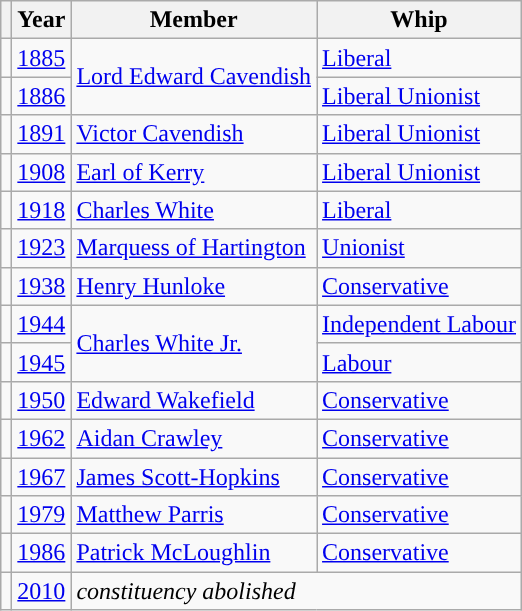<table class="wikitable">
<tr>
<th></th>
<th>Year</th>
<th>Member</th>
<th>Whip</th>
</tr>
<tr>
<td style="color:inherit;background-color: "></td>
<td><a href='#'>1885</a></td>
<td rowspan=2><a href='#'>Lord Edward Cavendish</a></td>
<td><a href='#'>Liberal</a></td>
</tr>
<tr>
<td style="color:inherit;background-color: "></td>
<td><a href='#'>1886</a></td>
<td><a href='#'>Liberal Unionist</a></td>
</tr>
<tr>
<td style="color:inherit;background-color: "></td>
<td><a href='#'>1891</a></td>
<td><a href='#'>Victor Cavendish</a></td>
<td><a href='#'>Liberal Unionist</a></td>
</tr>
<tr>
<td style="color:inherit;background-color: "></td>
<td><a href='#'>1908</a></td>
<td><a href='#'>Earl of Kerry</a></td>
<td><a href='#'>Liberal Unionist</a></td>
</tr>
<tr>
<td style="color:inherit;background-color: "></td>
<td><a href='#'>1918</a></td>
<td><a href='#'>Charles White</a></td>
<td><a href='#'>Liberal</a></td>
</tr>
<tr>
<td style="color:inherit;background-color: "></td>
<td><a href='#'>1923</a></td>
<td><a href='#'>Marquess of Hartington</a></td>
<td><a href='#'>Unionist</a></td>
</tr>
<tr>
<td style="color:inherit;background-color: "></td>
<td><a href='#'>1938</a></td>
<td><a href='#'>Henry Hunloke</a></td>
<td><a href='#'>Conservative</a></td>
</tr>
<tr>
<td style="color:inherit;background-color: "></td>
<td><a href='#'>1944</a></td>
<td rowspan=2><a href='#'>Charles White Jr.</a></td>
<td><a href='#'>Independent Labour</a></td>
</tr>
<tr>
<td style="color:inherit;background-color: "></td>
<td><a href='#'>1945</a></td>
<td><a href='#'>Labour</a></td>
</tr>
<tr>
<td style="color:inherit;background-color: "></td>
<td><a href='#'>1950</a></td>
<td><a href='#'>Edward Wakefield</a></td>
<td><a href='#'>Conservative</a></td>
</tr>
<tr>
<td style="color:inherit;background-color: "></td>
<td><a href='#'>1962</a></td>
<td><a href='#'>Aidan Crawley</a></td>
<td><a href='#'>Conservative</a></td>
</tr>
<tr>
<td style="color:inherit;background-color: "></td>
<td><a href='#'>1967</a></td>
<td><a href='#'>James Scott-Hopkins</a></td>
<td><a href='#'>Conservative</a></td>
</tr>
<tr>
<td style="color:inherit;background-color: "></td>
<td><a href='#'>1979</a></td>
<td><a href='#'>Matthew Parris</a></td>
<td><a href='#'>Conservative</a></td>
</tr>
<tr>
<td style="color:inherit;background-color: "></td>
<td><a href='#'>1986</a></td>
<td><a href='#'>Patrick McLoughlin</a></td>
<td><a href='#'>Conservative</a></td>
</tr>
<tr>
<td></td>
<td><a href='#'>2010</a></td>
<td colspan="2"><em>constituency abolished</em></td>
</tr>
</table>
